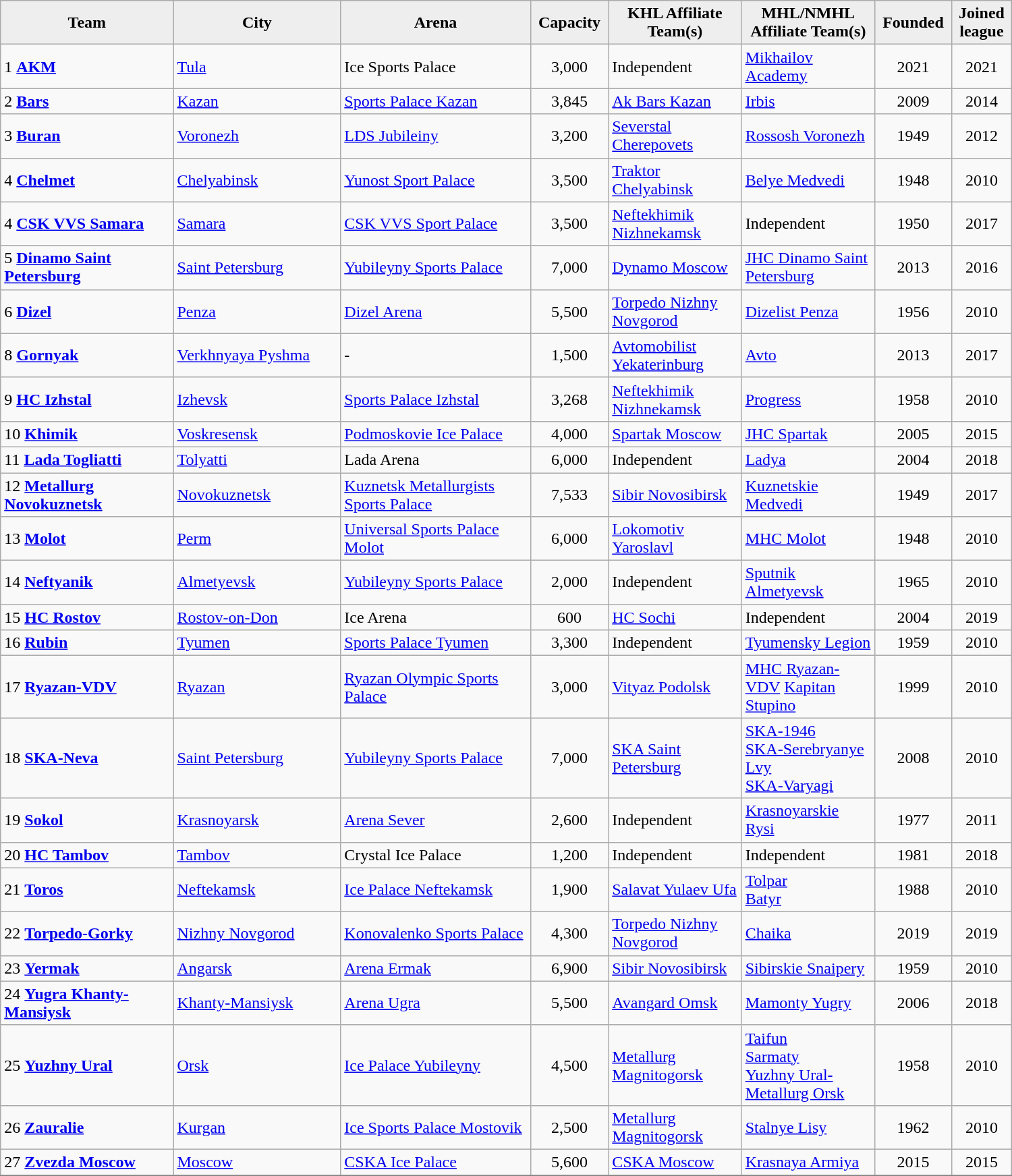<table cellpadding="0">
<tr align="left" style="vertical-align: top">
<td></td>
<td><br><table cellpadding="1" width="1000px" style="font-size: 100%; border: 1px solid gray;" class="wikitable sortable">
<tr>
<th style="background: #eeeeee;" width="145">Team</th>
<th style="background: #eeeeee;" width="140">City</th>
<th style="background: #eeeeee;" width="160">Arena</th>
<th style="background: #eeeeee;" width="40">Capacity</th>
<th style="background: #eeeeee;" width="110">KHL Affiliate Team(s)</th>
<th style="background: #eeeeee;" width="110">MHL/NMHL Affiliate Team(s)</th>
<th style="background: #eeeeee;" width="35">Founded</th>
<th style="background: #eeeeee;" width="35">Joined league</th>
</tr>
<tr>
<td>1 <strong><a href='#'>AKM</a></strong></td>
<td> <a href='#'>Tula</a></td>
<td>Ice Sports Palace</td>
<td align=center>3,000</td>
<td>Independent</td>
<td><a href='#'>Mikhailov Academy</a></td>
<td align=center>2021</td>
<td align=center>2021</td>
</tr>
<tr>
<td>2 <strong><a href='#'>Bars</a></strong></td>
<td> <a href='#'>Kazan</a></td>
<td><a href='#'>Sports Palace Kazan</a></td>
<td align=center>3,845</td>
<td><a href='#'>Ak Bars Kazan</a></td>
<td><a href='#'>Irbis</a></td>
<td align=center>2009</td>
<td align=center>2014</td>
</tr>
<tr>
<td>3 <strong><a href='#'>Buran</a></strong></td>
<td> <a href='#'>Voronezh</a></td>
<td><a href='#'>LDS Jubileiny</a></td>
<td align=center>3,200</td>
<td><a href='#'>Severstal Cherepovets</a></td>
<td><a href='#'>Rossosh Voronezh</a></td>
<td align=center>1949</td>
<td align=center>2012</td>
</tr>
<tr>
<td>4 <strong><a href='#'>Chelmet</a></strong></td>
<td> <a href='#'>Chelyabinsk</a></td>
<td><a href='#'>Yunost Sport Palace</a></td>
<td align=center>3,500</td>
<td><a href='#'>Traktor Chelyabinsk</a></td>
<td><a href='#'>Belye Medvedi</a></td>
<td align=center>1948</td>
<td align=center>2010</td>
</tr>
<tr>
<td>4 <strong><a href='#'>CSK VVS Samara</a></strong></td>
<td> <a href='#'>Samara</a></td>
<td><a href='#'>CSK VVS Sport Palace</a></td>
<td align=center>3,500</td>
<td><a href='#'>Neftekhimik Nizhnekamsk</a></td>
<td>Independent</td>
<td align=center>1950</td>
<td align=center>2017</td>
</tr>
<tr>
<td>5 <strong><a href='#'>Dinamo Saint Petersburg</a></strong></td>
<td> <a href='#'>Saint Petersburg</a></td>
<td><a href='#'>Yubileyny Sports Palace</a></td>
<td align=center>7,000</td>
<td><a href='#'>Dynamo Moscow</a></td>
<td><a href='#'>JHC Dinamo Saint Petersburg</a></td>
<td align=center>2013</td>
<td align=center>2016</td>
</tr>
<tr>
<td>6 <strong><a href='#'>Dizel</a></strong></td>
<td> <a href='#'>Penza</a></td>
<td><a href='#'>Dizel Arena</a></td>
<td align=center>5,500</td>
<td><a href='#'>Torpedo Nizhny Novgorod</a></td>
<td><a href='#'>Dizelist Penza</a></td>
<td align=center>1956</td>
<td align=center>2010</td>
</tr>
<tr>
<td>8 <strong><a href='#'>Gornyak</a></strong></td>
<td> <a href='#'>Verkhnyaya Pyshma</a></td>
<td>-</td>
<td align=center>1,500</td>
<td><a href='#'>Avtomobilist Yekaterinburg</a></td>
<td><a href='#'>Avto</a></td>
<td align=center>2013</td>
<td align=center>2017</td>
</tr>
<tr>
<td>9 <strong><a href='#'>HC Izhstal</a></strong></td>
<td> <a href='#'>Izhevsk</a></td>
<td><a href='#'>Sports Palace Izhstal</a></td>
<td align=center>3,268</td>
<td><a href='#'>Neftekhimik Nizhnekamsk</a></td>
<td><a href='#'>Progress</a></td>
<td align=center>1958</td>
<td align=center>2010</td>
</tr>
<tr>
<td>10 <strong><a href='#'>Khimik</a></strong></td>
<td> <a href='#'>Voskresensk</a></td>
<td><a href='#'>Podmoskovie Ice Palace</a></td>
<td align=center>4,000</td>
<td><a href='#'>Spartak Moscow</a></td>
<td><a href='#'>JHC Spartak</a></td>
<td align=center>2005</td>
<td align=center>2015</td>
</tr>
<tr>
<td>11 <strong><a href='#'>Lada Togliatti</a></strong></td>
<td> <a href='#'>Tolyatti</a></td>
<td>Lada Arena</td>
<td align=center>6,000</td>
<td>Independent</td>
<td><a href='#'>Ladya</a></td>
<td align=center>2004</td>
<td align=center>2018</td>
</tr>
<tr>
<td>12 <strong><a href='#'>Metallurg Novokuznetsk</a></strong></td>
<td> <a href='#'>Novokuznetsk</a></td>
<td><a href='#'>Kuznetsk Metallurgists Sports Palace</a></td>
<td align=center>7,533</td>
<td><a href='#'>Sibir Novosibirsk</a></td>
<td><a href='#'>Kuznetskie Medvedi</a></td>
<td align=center>1949</td>
<td align=center>2017</td>
</tr>
<tr>
<td>13 <strong><a href='#'>Molot</a></strong></td>
<td> <a href='#'>Perm</a></td>
<td><a href='#'>Universal Sports Palace Molot</a></td>
<td align=center>6,000</td>
<td><a href='#'>Lokomotiv Yaroslavl</a></td>
<td><a href='#'>MHC Molot</a></td>
<td align=center>1948</td>
<td align=center>2010</td>
</tr>
<tr>
<td>14 <strong><a href='#'>Neftyanik</a></strong></td>
<td> <a href='#'>Almetyevsk</a></td>
<td><a href='#'>Yubileyny Sports Palace</a></td>
<td align=center>2,000</td>
<td>Independent</td>
<td><a href='#'>Sputnik Almetyevsk</a></td>
<td align=center>1965</td>
<td align=center>2010</td>
</tr>
<tr>
<td>15 <strong><a href='#'>HC Rostov</a></strong></td>
<td> <a href='#'>Rostov-on-Don</a></td>
<td>Ice Arena</td>
<td align=center>600</td>
<td><a href='#'>HC Sochi</a></td>
<td>Independent</td>
<td align=center>2004</td>
<td align=center>2019</td>
</tr>
<tr>
<td>16 <strong><a href='#'>Rubin</a></strong></td>
<td> <a href='#'>Tyumen</a></td>
<td><a href='#'>Sports Palace Tyumen</a></td>
<td align=center>3,300</td>
<td>Independent</td>
<td><a href='#'>Tyumensky Legion</a></td>
<td align=center>1959</td>
<td align=center>2010</td>
</tr>
<tr>
<td>17 <strong><a href='#'>Ryazan-VDV</a></strong></td>
<td> <a href='#'>Ryazan</a></td>
<td><a href='#'>Ryazan Olympic Sports Palace</a></td>
<td align=center>3,000</td>
<td><a href='#'>Vityaz Podolsk</a></td>
<td><a href='#'>MHC Ryazan-VDV</a> <a href='#'>Kapitan Stupino</a></td>
<td align=center>1999</td>
<td align=center>2010</td>
</tr>
<tr>
<td>18 <strong><a href='#'>SKA-Neva</a></strong></td>
<td> <a href='#'>Saint Petersburg</a></td>
<td><a href='#'>Yubileyny Sports Palace</a></td>
<td align=center>7,000</td>
<td><a href='#'>SKA Saint Petersburg</a></td>
<td><a href='#'>SKA-1946</a><br><a href='#'>SKA-Serebryanye Lvy</a><br><a href='#'>SKA-Varyagi</a></td>
<td align=center>2008</td>
<td align=center>2010</td>
</tr>
<tr>
<td>19 <strong><a href='#'>Sokol</a></strong></td>
<td> <a href='#'>Krasnoyarsk</a></td>
<td><a href='#'>Arena Sever</a></td>
<td align=center>2,600</td>
<td>Independent</td>
<td><a href='#'>Krasnoyarskie Rysi</a></td>
<td align=center>1977</td>
<td align=center>2011</td>
</tr>
<tr>
<td>20 <strong><a href='#'>HC Tambov</a></strong></td>
<td> <a href='#'>Tambov</a></td>
<td>Crystal Ice Palace</td>
<td align=center>1,200</td>
<td>Independent</td>
<td>Independent</td>
<td align=center>1981</td>
<td align=center>2018</td>
</tr>
<tr>
<td>21 <strong><a href='#'>Toros</a></strong></td>
<td> <a href='#'>Neftekamsk</a></td>
<td><a href='#'>Ice Palace Neftekamsk</a></td>
<td align=center>1,900</td>
<td><a href='#'>Salavat Yulaev Ufa</a></td>
<td><a href='#'>Tolpar</a><br><a href='#'>Batyr</a></td>
<td align=center>1988</td>
<td align=center>2010</td>
</tr>
<tr>
<td>22 <strong><a href='#'>Torpedo-Gorky</a></strong></td>
<td> <a href='#'>Nizhny Novgorod</a></td>
<td><a href='#'>Konovalenko Sports Palace</a></td>
<td align=center>4,300</td>
<td><a href='#'>Torpedo Nizhny Novgorod</a></td>
<td><a href='#'>Chaika</a></td>
<td align=center>2019</td>
<td align=center>2019</td>
</tr>
<tr>
<td>23 <strong><a href='#'>Yermak</a></strong></td>
<td> <a href='#'>Angarsk</a></td>
<td><a href='#'>Arena Ermak</a></td>
<td align=center>6,900</td>
<td><a href='#'>Sibir Novosibirsk</a></td>
<td><a href='#'>Sibirskie Snaipery</a></td>
<td align=center>1959</td>
<td align=center>2010</td>
</tr>
<tr>
<td>24 <strong><a href='#'>Yugra Khanty-Mansiysk</a></strong></td>
<td> <a href='#'>Khanty-Mansiysk</a></td>
<td><a href='#'>Arena Ugra</a></td>
<td align=center>5,500</td>
<td><a href='#'>Avangard Omsk</a></td>
<td><a href='#'>Mamonty Yugry</a></td>
<td align=center>2006</td>
<td align=center>2018</td>
</tr>
<tr>
<td>25 <strong><a href='#'>Yuzhny Ural</a></strong></td>
<td> <a href='#'>Orsk</a></td>
<td><a href='#'>Ice Palace Yubileyny</a></td>
<td align=center>4,500</td>
<td><a href='#'>Metallurg Magnitogorsk</a></td>
<td><a href='#'>Taifun</a><br><a href='#'>Sarmaty</a><br><a href='#'>Yuzhny Ural-Metallurg Orsk</a></td>
<td align=center>1958</td>
<td align=center>2010</td>
</tr>
<tr>
<td>26 <strong><a href='#'>Zauralie</a></strong></td>
<td> <a href='#'>Kurgan</a></td>
<td><a href='#'>Ice Sports Palace Mostovik</a></td>
<td align=center>2,500</td>
<td><a href='#'>Metallurg Magnitogorsk</a></td>
<td><a href='#'>Stalnye Lisy</a></td>
<td align=center>1962</td>
<td align=center>2010</td>
</tr>
<tr>
<td>27 <strong><a href='#'>Zvezda Moscow</a></strong></td>
<td> <a href='#'>Moscow</a></td>
<td><a href='#'>CSKA Ice Palace</a></td>
<td align=center>5,600</td>
<td><a href='#'>CSKA Moscow</a></td>
<td><a href='#'>Krasnaya Armiya</a></td>
<td align=center>2015</td>
<td align=center>2015</td>
</tr>
<tr>
</tr>
</table>
</td>
</tr>
</table>
